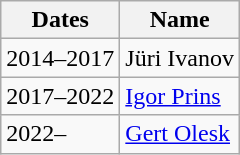<table class="wikitable">
<tr>
<th>Dates</th>
<th>Name</th>
</tr>
<tr>
<td>2014–2017</td>
<td> Jüri Ivanov</td>
</tr>
<tr>
<td>2017–2022</td>
<td> <a href='#'>Igor Prins</a></td>
</tr>
<tr>
<td>2022–</td>
<td> <a href='#'>Gert Olesk</a></td>
</tr>
</table>
